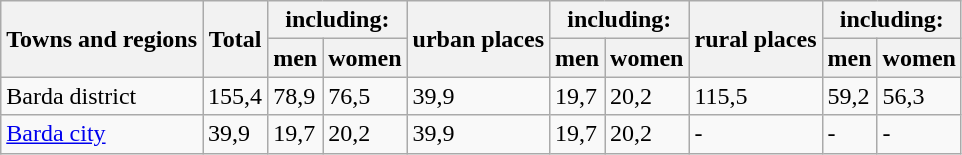<table class="wikitable">
<tr>
<th rowspan="2">Towns and regions</th>
<th rowspan="2">Total</th>
<th colspan="2">including:</th>
<th rowspan="2">urban places</th>
<th colspan="2">including:</th>
<th rowspan="2">rural places</th>
<th colspan="2">including:</th>
</tr>
<tr>
<th>men</th>
<th>women</th>
<th>men</th>
<th>women</th>
<th>men</th>
<th>women</th>
</tr>
<tr>
<td>Barda district</td>
<td>155,4</td>
<td>78,9</td>
<td>76,5</td>
<td>39,9</td>
<td>19,7</td>
<td>20,2</td>
<td>115,5</td>
<td>59,2</td>
<td>56,3</td>
</tr>
<tr>
<td><a href='#'>Barda city</a></td>
<td>39,9</td>
<td>19,7</td>
<td>20,2</td>
<td>39,9</td>
<td>19,7</td>
<td>20,2</td>
<td>-</td>
<td>-</td>
<td>-</td>
</tr>
</table>
